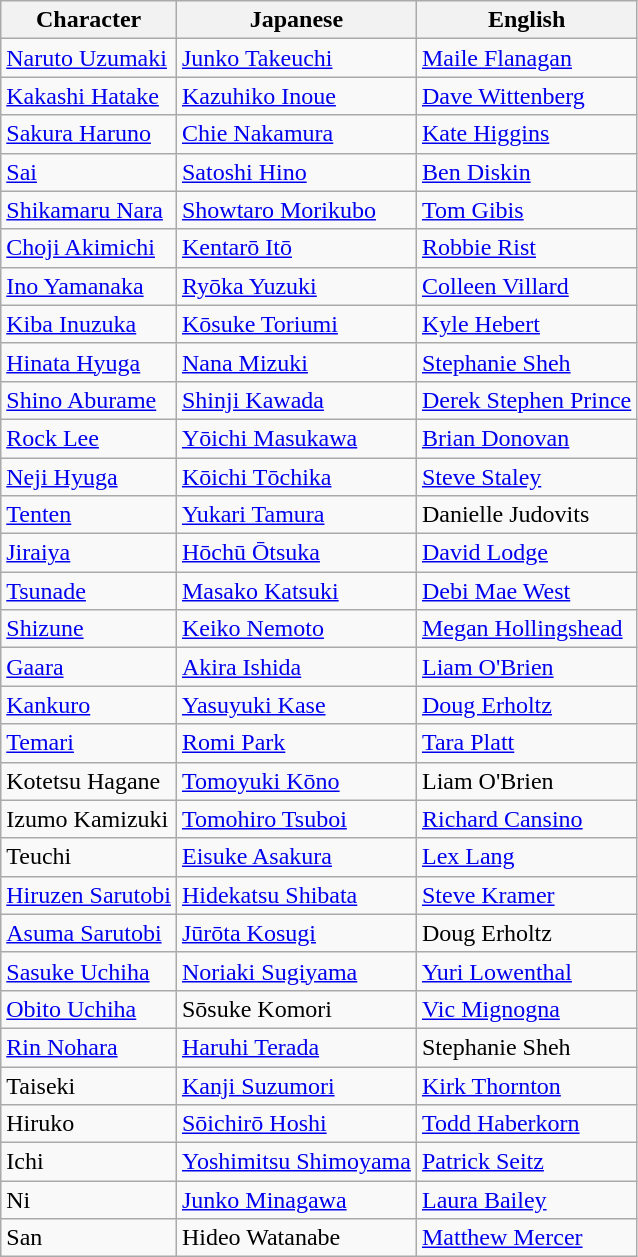<table class="wikitable">
<tr>
<th>Character</th>
<th>Japanese</th>
<th>English</th>
</tr>
<tr>
<td><a href='#'>Naruto Uzumaki</a></td>
<td><a href='#'>Junko Takeuchi</a></td>
<td><a href='#'>Maile Flanagan</a></td>
</tr>
<tr>
<td><a href='#'>Kakashi Hatake</a></td>
<td><a href='#'>Kazuhiko Inoue</a></td>
<td><a href='#'>Dave Wittenberg</a></td>
</tr>
<tr>
<td><a href='#'>Sakura Haruno</a></td>
<td><a href='#'>Chie Nakamura</a></td>
<td><a href='#'>Kate Higgins</a></td>
</tr>
<tr>
<td><a href='#'>Sai</a></td>
<td><a href='#'>Satoshi Hino</a></td>
<td><a href='#'>Ben Diskin</a></td>
</tr>
<tr>
<td><a href='#'>Shikamaru Nara</a></td>
<td><a href='#'>Showtaro Morikubo</a></td>
<td><a href='#'>Tom Gibis</a></td>
</tr>
<tr>
<td><a href='#'>Choji Akimichi</a></td>
<td><a href='#'>Kentarō Itō</a></td>
<td><a href='#'>Robbie Rist</a></td>
</tr>
<tr>
<td><a href='#'>Ino Yamanaka</a></td>
<td><a href='#'>Ryōka Yuzuki</a></td>
<td><a href='#'>Colleen Villard</a></td>
</tr>
<tr>
<td><a href='#'>Kiba Inuzuka</a></td>
<td><a href='#'>Kōsuke Toriumi</a></td>
<td><a href='#'>Kyle Hebert</a></td>
</tr>
<tr>
<td><a href='#'>Hinata Hyuga</a></td>
<td><a href='#'>Nana Mizuki</a></td>
<td><a href='#'>Stephanie Sheh</a></td>
</tr>
<tr>
<td><a href='#'>Shino Aburame</a></td>
<td><a href='#'>Shinji Kawada</a></td>
<td><a href='#'>Derek Stephen Prince</a></td>
</tr>
<tr>
<td><a href='#'>Rock Lee</a></td>
<td><a href='#'>Yōichi Masukawa</a></td>
<td><a href='#'>Brian Donovan</a></td>
</tr>
<tr>
<td><a href='#'>Neji Hyuga</a></td>
<td><a href='#'>Kōichi Tōchika</a></td>
<td><a href='#'>Steve Staley</a></td>
</tr>
<tr>
<td><a href='#'>Tenten</a></td>
<td><a href='#'>Yukari Tamura</a></td>
<td>Danielle Judovits</td>
</tr>
<tr>
<td><a href='#'>Jiraiya</a></td>
<td><a href='#'>Hōchū Ōtsuka</a></td>
<td><a href='#'>David Lodge</a></td>
</tr>
<tr>
<td><a href='#'>Tsunade</a></td>
<td><a href='#'>Masako Katsuki</a></td>
<td><a href='#'>Debi Mae West</a></td>
</tr>
<tr>
<td><a href='#'>Shizune</a></td>
<td><a href='#'>Keiko Nemoto</a></td>
<td><a href='#'>Megan Hollingshead</a></td>
</tr>
<tr>
<td><a href='#'>Gaara</a></td>
<td><a href='#'>Akira Ishida</a></td>
<td><a href='#'>Liam O'Brien</a></td>
</tr>
<tr>
<td><a href='#'>Kankuro</a></td>
<td><a href='#'>Yasuyuki Kase</a></td>
<td><a href='#'>Doug Erholtz</a></td>
</tr>
<tr>
<td><a href='#'>Temari</a></td>
<td><a href='#'>Romi Park</a></td>
<td><a href='#'>Tara Platt</a></td>
</tr>
<tr>
<td>Kotetsu Hagane</td>
<td><a href='#'>Tomoyuki Kōno</a></td>
<td>Liam O'Brien</td>
</tr>
<tr>
<td>Izumo Kamizuki</td>
<td><a href='#'>Tomohiro Tsuboi</a></td>
<td><a href='#'>Richard Cansino</a></td>
</tr>
<tr>
<td>Teuchi</td>
<td><a href='#'>Eisuke Asakura</a></td>
<td><a href='#'>Lex Lang</a></td>
</tr>
<tr>
<td><a href='#'>Hiruzen Sarutobi</a></td>
<td><a href='#'>Hidekatsu Shibata</a></td>
<td><a href='#'>Steve Kramer</a></td>
</tr>
<tr>
<td><a href='#'>Asuma Sarutobi</a></td>
<td><a href='#'>Jūrōta Kosugi</a></td>
<td>Doug Erholtz</td>
</tr>
<tr>
<td><a href='#'>Sasuke Uchiha</a></td>
<td><a href='#'>Noriaki Sugiyama</a></td>
<td><a href='#'>Yuri Lowenthal</a></td>
</tr>
<tr>
<td><a href='#'>Obito Uchiha</a></td>
<td>Sōsuke Komori</td>
<td><a href='#'>Vic Mignogna</a></td>
</tr>
<tr>
<td><a href='#'>Rin Nohara</a></td>
<td><a href='#'>Haruhi Terada</a></td>
<td>Stephanie Sheh</td>
</tr>
<tr>
<td>Taiseki</td>
<td><a href='#'>Kanji Suzumori</a></td>
<td><a href='#'>Kirk Thornton</a></td>
</tr>
<tr>
<td>Hiruko</td>
<td><a href='#'>Sōichirō Hoshi</a></td>
<td><a href='#'>Todd Haberkorn</a></td>
</tr>
<tr>
<td>Ichi</td>
<td><a href='#'>Yoshimitsu Shimoyama</a></td>
<td><a href='#'>Patrick Seitz</a></td>
</tr>
<tr>
<td>Ni</td>
<td><a href='#'>Junko Minagawa</a></td>
<td><a href='#'>Laura Bailey</a></td>
</tr>
<tr>
<td>San</td>
<td>Hideo Watanabe</td>
<td><a href='#'>Matthew Mercer</a></td>
</tr>
</table>
